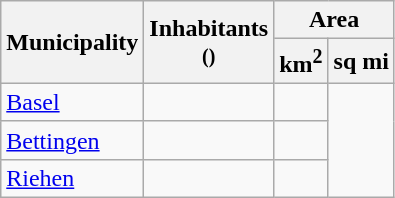<table class="wikitable">
<tr>
<th rowspan="2">Municipality</th>
<th rowspan="2">Inhabitants<br><small>()</small></th>
<th colspan="2">Area</th>
</tr>
<tr>
<th>km<sup>2</sup></th>
<th>sq mi</th>
</tr>
<tr>
<td><a href='#'>Basel</a></td>
<td></td>
<td></td>
</tr>
<tr>
<td><a href='#'>Bettingen</a></td>
<td></td>
<td></td>
</tr>
<tr>
<td><a href='#'>Riehen</a></td>
<td></td>
<td></td>
</tr>
</table>
